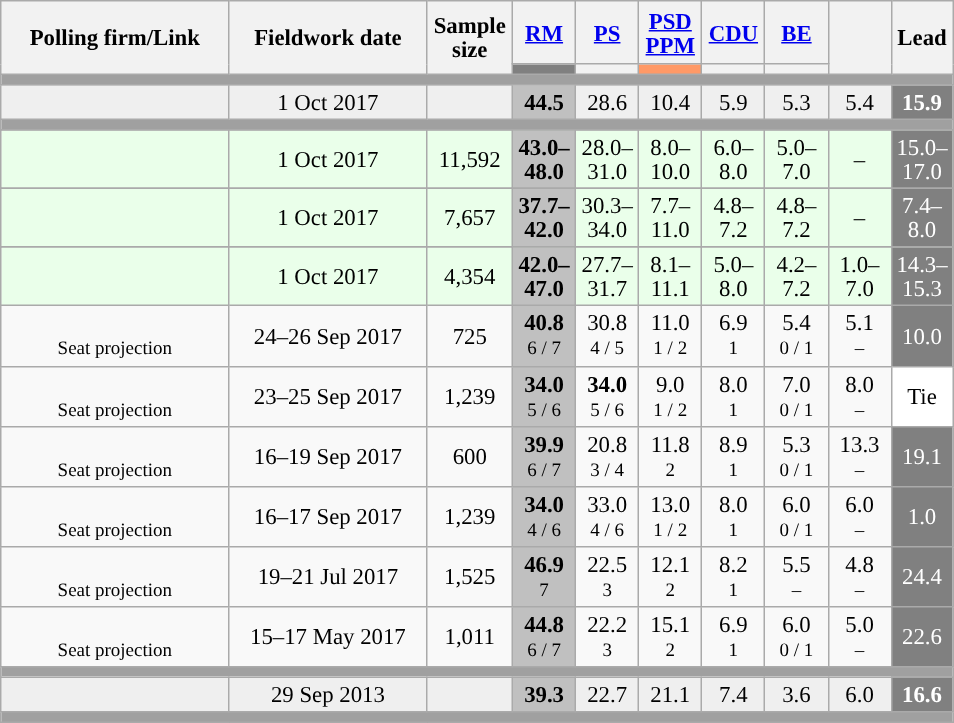<table class="wikitable collapsible sortable" style="text-align:center; font-size:95%; line-height:16px;">
<tr style="height:42px;">
<th style="width:145px;" rowspan="2">Polling firm/Link</th>
<th style="width:125px;" rowspan="2">Fieldwork date</th>
<th class="unsortable" style="width:50px;" rowspan="2">Sample size</th>
<th class="unsortable" style="width:35px;"><a href='#'>RM</a></th>
<th class="unsortable" style="width:35px;"><a href='#'>PS</a></th>
<th class="unsortable" style="width:35px;"><a href='#'>PSD</a><br><a href='#'>PPM</a></th>
<th class="unsortable" style="width:35px;"><a href='#'>CDU</a></th>
<th class="unsortable" style="width:35px;"><a href='#'>BE</a></th>
<th class="unsortable" style="width:35px;" rowspan="2"></th>
<th class="unsortable" style="width:30px;" rowspan="2">Lead</th>
</tr>
<tr>
<th class="unsortable" style="color:inherit;background:#808080;"></th>
<th class="unsortable" style="color:inherit;background:"></th>
<th class="unsortable" style="color:inherit;background:#FF9966;"></th>
<th class="unsortable" style="color:inherit;background:"></th>
<th class="unsortable" style="color:inherit;background:"></th>
</tr>
<tr>
<td colspan="11" style="background:#A0A0A0"></td>
</tr>
<tr style="background:#EFEFEF;">
<td><strong></strong></td>
<td data-sort-value="2019-10-06">1 Oct 2017</td>
<td></td>
<td style="background:#C0C0C0"><strong>44.5</strong><br></td>
<td>28.6<br></td>
<td>10.4<br></td>
<td>5.9<br></td>
<td>5.3<br></td>
<td>5.4<br></td>
<td style="background:#808080; color:white;"><strong>15.9</strong></td>
</tr>
<tr>
<td colspan="11" style="background:#A0A0A0"></td>
</tr>
<tr>
</tr>
<tr style="background:#EAFFEA"|>
<td></td>
<td data-sort-value="2019-10-06">1 Oct 2017</td>
<td>11,592</td>
<td style="background:#C0C0C0"><strong>43.0–<br>48.0</strong><br></td>
<td>28.0–<br>31.0<br></td>
<td>8.0–<br>10.0<br></td>
<td>6.0–<br>8.0<br></td>
<td>5.0–<br>7.0<br></td>
<td>–</td>
<td style="background:#808080; color:white;">15.0–<br>17.0</td>
</tr>
<tr>
</tr>
<tr style="background:#EAFFEA"|>
<td></td>
<td data-sort-value="2019-10-06">1 Oct 2017</td>
<td>7,657</td>
<td style="background:#C0C0C0"><strong>37.7–<br>42.0</strong><br></td>
<td>30.3–<br>34.0<br></td>
<td>7.7–<br>11.0<br></td>
<td>4.8–<br>7.2<br></td>
<td>4.8–<br>7.2<br></td>
<td>–</td>
<td style="background:#808080; color:white;">7.4–<br>8.0</td>
</tr>
<tr>
</tr>
<tr style="background:#EAFFEA"|>
<td></td>
<td data-sort-value="2019-10-06">1 Oct 2017</td>
<td>4,354</td>
<td style="background:#C0C0C0"><strong>42.0–<br>47.0</strong><br></td>
<td>27.7–<br>31.7<br></td>
<td>8.1–<br>11.1<br></td>
<td>5.0–<br>8.0<br></td>
<td>4.2–<br>7.2<br></td>
<td>1.0–<br>7.0<br></td>
<td style="background:#808080; color:white;">14.3–<br>15.3</td>
</tr>
<tr>
<td align="center"><br><small>Seat projection</small></td>
<td align="center">24–26 Sep 2017</td>
<td>725</td>
<td style="background:#C0C0C0"><strong>40.8</strong><br><small>6 / 7</small></td>
<td align="center">30.8<br><small>4 / 5</small></td>
<td align="center">11.0<br><small>1 / 2</small></td>
<td align="center">6.9<br><small>1</small></td>
<td align="center">5.4<br><small>0 / 1</small></td>
<td align="center">5.1<br><small>–</small></td>
<td style="background:#808080; color:white;">10.0</td>
</tr>
<tr>
<td align="center"><br><small>Seat projection</small></td>
<td align="center">23–25 Sep 2017</td>
<td>1,239</td>
<td style="background:#C0C0C0"><strong>34.0</strong><br><small>5 / 6</small></td>
<td><strong>34.0</strong><br><small>5 / 6</small></td>
<td align="center">9.0<br><small>1 / 2</small></td>
<td align="center">8.0<br><small>1</small></td>
<td align="center">7.0<br><small>0 / 1</small></td>
<td align="center">8.0<br><small>–</small></td>
<td style="background:white; color:black;">Tie</td>
</tr>
<tr>
<td align="center"><br><small>Seat projection</small></td>
<td align="center">16–19 Sep 2017</td>
<td>600</td>
<td style="background:#C0C0C0"><strong>39.9</strong><br><small>6 / 7</small></td>
<td align="center">20.8<br><small>3 / 4</small></td>
<td align="center">11.8<br><small>2</small></td>
<td align="center">8.9<br><small>1</small></td>
<td align="center">5.3<br><small>0 / 1</small></td>
<td align="center">13.3<br><small>–</small></td>
<td style="background:#808080; color:white;">19.1</td>
</tr>
<tr>
<td align="center"><br><small>Seat projection</small></td>
<td align="center">16–17 Sep 2017</td>
<td>1,239</td>
<td style="background:#C0C0C0"><strong>34.0</strong><br><small>4 / 6</small></td>
<td align="center">33.0<br><small>4 / 6</small></td>
<td align="center">13.0<br><small>1 / 2</small></td>
<td align="center">8.0<br><small>1</small></td>
<td align="center">6.0<br><small>0 / 1</small></td>
<td align="center">6.0<br><small>–</small></td>
<td style="background:#808080; color:white;">1.0</td>
</tr>
<tr>
<td align="center"><br><small>Seat projection</small></td>
<td align="center">19–21 Jul 2017</td>
<td>1,525</td>
<td style="background:#C0C0C0"><strong>46.9</strong><br><small>7</small></td>
<td align="center">22.5<br><small>3</small></td>
<td align="center">12.1<br><small>2</small></td>
<td align="center">8.2<br><small>1</small></td>
<td align="center">5.5<br><small>–</small></td>
<td align="center">4.8<br><small>–</small></td>
<td style="background:#808080; color:white;">24.4</td>
</tr>
<tr>
<td align="center"><br><small>Seat projection</small></td>
<td align="center">15–17 May 2017</td>
<td>1,011</td>
<td style="background:#C0C0C0"><strong>44.8</strong><br><small>6 / 7</small></td>
<td align="center">22.2<br><small>3</small></td>
<td align="center">15.1<br><small>2</small></td>
<td align="center">6.9<br><small>1</small></td>
<td align="center">6.0<br><small>0 / 1</small></td>
<td align="center">5.0<br><small>–</small></td>
<td style="background:#808080; color:white;">22.6</td>
</tr>
<tr>
<td colspan="11" style="background:#A0A0A0"></td>
</tr>
<tr style="background:#EFEFEF;">
<td><strong></strong></td>
<td data-sort-value="2019-10-06">29 Sep 2013</td>
<td></td>
<td style="background:#C0C0C0"><strong>39.3</strong><br></td>
<td>22.7<br></td>
<td>21.1<br></td>
<td>7.4<br></td>
<td>3.6<br></td>
<td>6.0<br></td>
<td style="background:#808080; color:white;"><strong>16.6</strong></td>
</tr>
<tr>
<td colspan="11" style="background:#A0A0A0"></td>
</tr>
</table>
